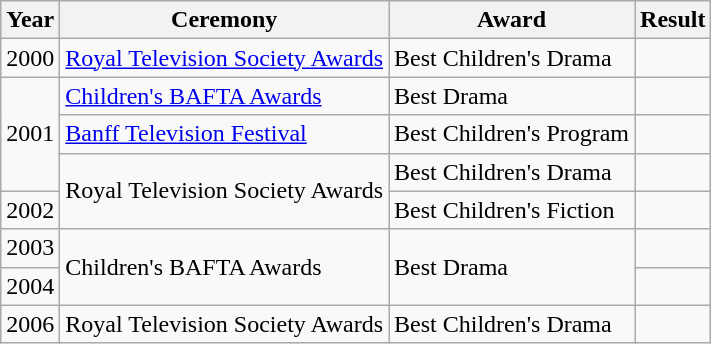<table class="wikitable">
<tr>
<th>Year</th>
<th>Ceremony</th>
<th>Award</th>
<th>Result</th>
</tr>
<tr>
<td>2000</td>
<td><a href='#'>Royal Television Society Awards</a></td>
<td>Best Children's Drama</td>
<td></td>
</tr>
<tr>
<td rowspan="3">2001</td>
<td><a href='#'>Children's BAFTA Awards</a></td>
<td>Best Drama</td>
<td></td>
</tr>
<tr>
<td><a href='#'>Banff Television Festival</a></td>
<td>Best Children's Program</td>
<td></td>
</tr>
<tr>
<td rowspan="2">Royal Television Society Awards</td>
<td>Best Children's Drama</td>
<td></td>
</tr>
<tr>
<td>2002</td>
<td>Best Children's Fiction</td>
<td></td>
</tr>
<tr>
<td>2003</td>
<td rowspan="2">Children's BAFTA Awards</td>
<td rowspan="2">Best Drama</td>
<td></td>
</tr>
<tr>
<td>2004</td>
<td></td>
</tr>
<tr>
<td>2006</td>
<td>Royal Television Society Awards</td>
<td>Best Children's Drama</td>
<td></td>
</tr>
</table>
